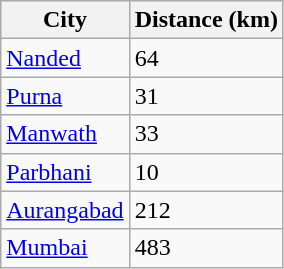<table class="wikitable">
<tr>
<th>City</th>
<th>Distance (km)</th>
</tr>
<tr>
<td><a href='#'>Nanded</a></td>
<td>64</td>
</tr>
<tr>
<td><a href='#'>Purna</a></td>
<td>31</td>
</tr>
<tr>
<td><a href='#'>Manwath</a></td>
<td>33</td>
</tr>
<tr>
<td><a href='#'>Parbhani</a></td>
<td>10</td>
</tr>
<tr>
<td><a href='#'>Aurangabad</a></td>
<td>212</td>
</tr>
<tr>
<td><a href='#'>Mumbai</a></td>
<td>483</td>
</tr>
</table>
